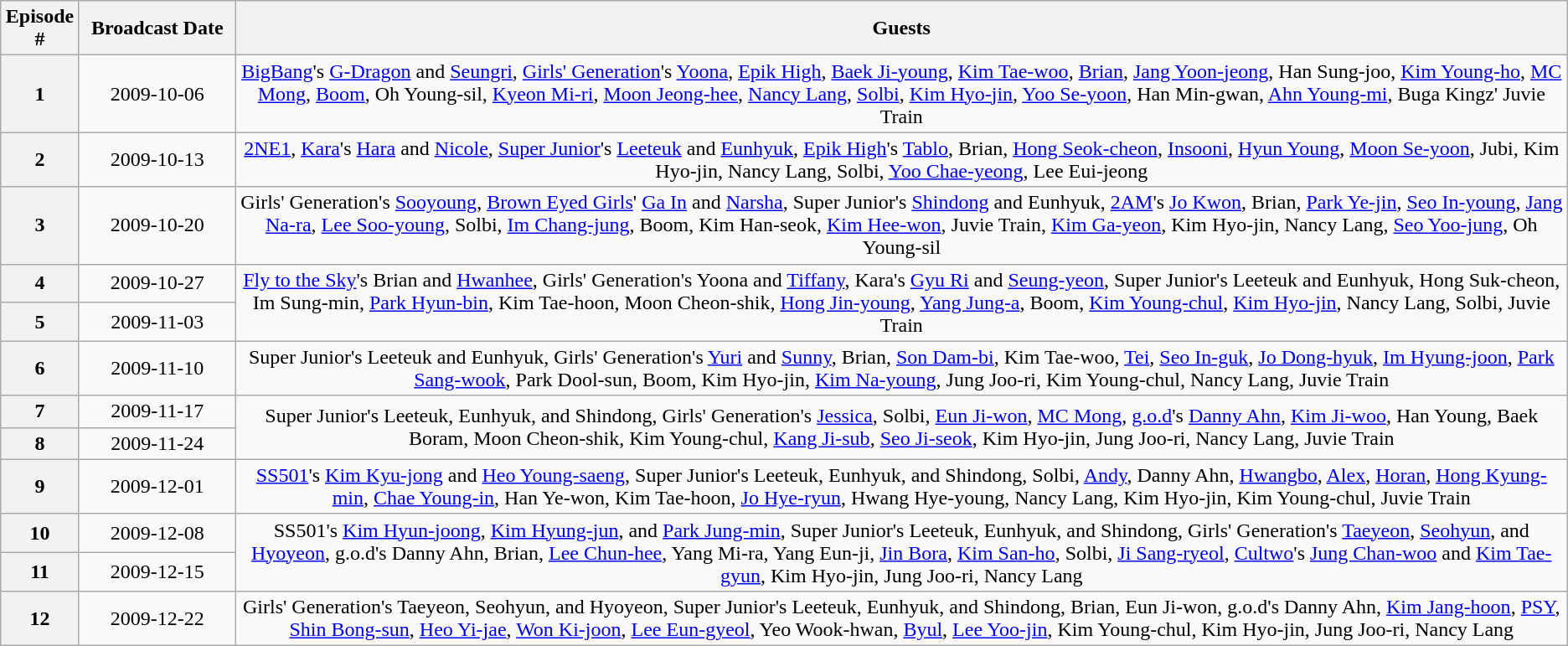<table class="wikitable" style="text-align: center;">
<tr>
<th style="width:5%;">Episode #</th>
<th style="width:10%;">Broadcast Date</th>
<th style="width:300%;">Guests</th>
</tr>
<tr>
<th>1</th>
<td>2009-10-06</td>
<td><a href='#'>BigBang</a>'s <a href='#'>G-Dragon</a> and <a href='#'>Seungri</a>, <a href='#'>Girls' Generation</a>'s <a href='#'>Yoona</a>, <a href='#'>Epik High</a>, <a href='#'>Baek Ji-young</a>, <a href='#'>Kim Tae-woo</a>, <a href='#'>Brian</a>, <a href='#'>Jang Yoon-jeong</a>, Han Sung-joo, <a href='#'>Kim Young-ho</a>, <a href='#'>MC Mong</a>, <a href='#'>Boom</a>, Oh Young-sil, <a href='#'>Kyeon Mi-ri</a>, <a href='#'>Moon Jeong-hee</a>, <a href='#'>Nancy Lang</a>, <a href='#'>Solbi</a>, <a href='#'>Kim Hyo-jin</a>, <a href='#'>Yoo Se-yoon</a>, Han Min-gwan, <a href='#'>Ahn Young-mi</a>, Buga Kingz' Juvie Train</td>
</tr>
<tr>
<th>2</th>
<td>2009-10-13</td>
<td><a href='#'>2NE1</a>, <a href='#'>Kara</a>'s <a href='#'>Hara</a> and <a href='#'>Nicole</a>, <a href='#'>Super Junior</a>'s <a href='#'>Leeteuk</a> and <a href='#'>Eunhyuk</a>, <a href='#'>Epik High</a>'s <a href='#'>Tablo</a>, Brian, <a href='#'>Hong Seok-cheon</a>, <a href='#'>Insooni</a>, <a href='#'>Hyun Young</a>, <a href='#'>Moon Se-yoon</a>, Jubi, Kim Hyo-jin, Nancy Lang, Solbi, <a href='#'>Yoo Chae-yeong</a>, Lee Eui-jeong</td>
</tr>
<tr>
<th>3</th>
<td>2009-10-20</td>
<td>Girls' Generation's <a href='#'>Sooyoung</a>, <a href='#'>Brown Eyed Girls</a>' <a href='#'>Ga In</a> and <a href='#'>Narsha</a>, Super Junior's <a href='#'>Shindong</a> and Eunhyuk, <a href='#'>2AM</a>'s <a href='#'>Jo Kwon</a>, Brian, <a href='#'>Park Ye-jin</a>, <a href='#'>Seo In-young</a>, <a href='#'>Jang Na-ra</a>, <a href='#'>Lee Soo-young</a>, Solbi, <a href='#'>Im Chang-jung</a>, Boom, Kim Han-seok, <a href='#'>Kim Hee-won</a>, Juvie Train, <a href='#'>Kim Ga-yeon</a>, Kim Hyo-jin, Nancy Lang, <a href='#'>Seo Yoo-jung</a>, Oh Young-sil</td>
</tr>
<tr>
<th>4</th>
<td>2009-10-27</td>
<td rowspan="2"><a href='#'>Fly to the Sky</a>'s Brian and <a href='#'>Hwanhee</a>, Girls' Generation's Yoona and <a href='#'>Tiffany</a>, Kara's <a href='#'>Gyu Ri</a> and <a href='#'>Seung-yeon</a>, Super Junior's Leeteuk and Eunhyuk, Hong Suk-cheon, Im Sung-min, <a href='#'>Park Hyun-bin</a>, Kim Tae-hoon, Moon Cheon-shik, <a href='#'>Hong Jin-young</a>, <a href='#'>Yang Jung-a</a>, Boom, <a href='#'>Kim Young-chul</a>, <a href='#'>Kim Hyo-jin</a>, Nancy Lang, Solbi, Juvie Train</td>
</tr>
<tr>
<th>5</th>
<td>2009-11-03</td>
</tr>
<tr>
<th>6</th>
<td>2009-11-10</td>
<td>Super Junior's Leeteuk and Eunhyuk, Girls' Generation's <a href='#'>Yuri</a> and <a href='#'>Sunny</a>, Brian, <a href='#'>Son Dam-bi</a>, Kim Tae-woo, <a href='#'>Tei</a>, <a href='#'>Seo In-guk</a>, <a href='#'>Jo Dong-hyuk</a>, <a href='#'>Im Hyung-joon</a>, <a href='#'>Park Sang-wook</a>, Park Dool-sun, Boom, Kim Hyo-jin, <a href='#'>Kim Na-young</a>, Jung Joo-ri, Kim Young-chul, Nancy Lang, Juvie Train</td>
</tr>
<tr>
<th>7</th>
<td>2009-11-17</td>
<td rowspan="2">Super Junior's Leeteuk, Eunhyuk, and Shindong, Girls' Generation's <a href='#'>Jessica</a>, Solbi, <a href='#'>Eun Ji-won</a>, <a href='#'>MC Mong</a>, <a href='#'>g.o.d</a>'s <a href='#'>Danny Ahn</a>, <a href='#'>Kim Ji-woo</a>, Han Young, Baek Boram, Moon Cheon-shik, Kim Young-chul, <a href='#'>Kang Ji-sub</a>, <a href='#'>Seo Ji-seok</a>, Kim Hyo-jin, Jung Joo-ri, Nancy Lang, Juvie Train</td>
</tr>
<tr>
<th>8</th>
<td>2009-11-24</td>
</tr>
<tr>
<th>9</th>
<td>2009-12-01</td>
<td><a href='#'>SS501</a>'s <a href='#'>Kim Kyu-jong</a> and <a href='#'>Heo Young-saeng</a>, Super Junior's Leeteuk, Eunhyuk, and Shindong, Solbi, <a href='#'>Andy</a>, Danny Ahn, <a href='#'>Hwangbo</a>, <a href='#'>Alex</a>, <a href='#'>Horan</a>, <a href='#'>Hong Kyung-min</a>, <a href='#'>Chae Young-in</a>, Han Ye-won, Kim Tae-hoon, <a href='#'>Jo Hye-ryun</a>, Hwang Hye-young, Nancy Lang, Kim Hyo-jin, Kim Young-chul, Juvie Train</td>
</tr>
<tr>
<th>10</th>
<td>2009-12-08</td>
<td rowspan="2">SS501's <a href='#'>Kim Hyun-joong</a>, <a href='#'>Kim Hyung-jun</a>, and <a href='#'>Park Jung-min</a>, Super Junior's Leeteuk, Eunhyuk, and Shindong, Girls' Generation's <a href='#'>Taeyeon</a>, <a href='#'>Seohyun</a>, and <a href='#'>Hyoyeon</a>, g.o.d's Danny Ahn, Brian, <a href='#'>Lee Chun-hee</a>, Yang Mi-ra, Yang Eun-ji, <a href='#'>Jin Bora</a>, <a href='#'>Kim San-ho</a>, Solbi, <a href='#'>Ji Sang-ryeol</a>, <a href='#'>Cultwo</a>'s <a href='#'>Jung Chan-woo</a> and <a href='#'>Kim Tae-gyun</a>, Kim Hyo-jin, Jung Joo-ri, Nancy Lang</td>
</tr>
<tr>
<th>11</th>
<td>2009-12-15</td>
</tr>
<tr>
<th>12</th>
<td>2009-12-22</td>
<td>Girls' Generation's Taeyeon, Seohyun, and Hyoyeon, Super Junior's Leeteuk, Eunhyuk, and Shindong, Brian, Eun Ji-won, g.o.d's Danny Ahn, <a href='#'>Kim Jang-hoon</a>, <a href='#'>PSY</a>, <a href='#'>Shin Bong-sun</a>, <a href='#'>Heo Yi-jae</a>, <a href='#'>Won Ki-joon</a>, <a href='#'>Lee Eun-gyeol</a>, Yeo Wook-hwan, <a href='#'>Byul</a>, <a href='#'>Lee Yoo-jin</a>, Kim Young-chul, Kim Hyo-jin, Jung Joo-ri, Nancy Lang</td>
</tr>
</table>
